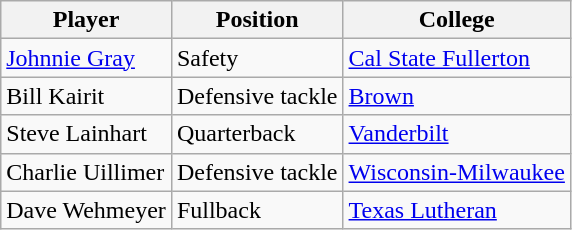<table class="wikitable">
<tr>
<th>Player</th>
<th>Position</th>
<th>College</th>
</tr>
<tr>
<td><a href='#'>Johnnie Gray</a></td>
<td>Safety</td>
<td><a href='#'>Cal State Fullerton</a></td>
</tr>
<tr>
<td>Bill Kairit</td>
<td>Defensive tackle</td>
<td><a href='#'>Brown</a></td>
</tr>
<tr>
<td>Steve Lainhart</td>
<td>Quarterback</td>
<td><a href='#'>Vanderbilt</a></td>
</tr>
<tr>
<td>Charlie Uillimer</td>
<td>Defensive tackle</td>
<td><a href='#'>Wisconsin-Milwaukee</a></td>
</tr>
<tr>
<td>Dave Wehmeyer</td>
<td>Fullback</td>
<td><a href='#'>Texas Lutheran</a></td>
</tr>
</table>
